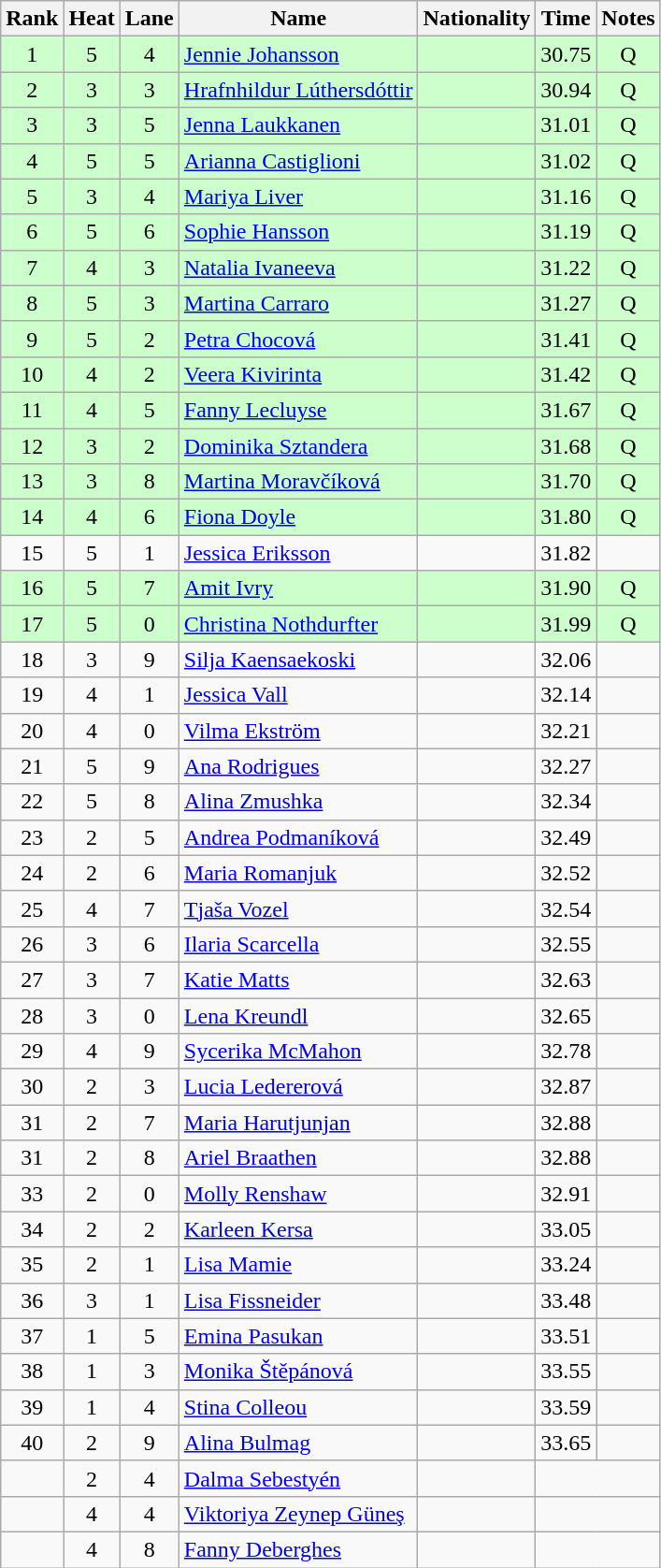<table class="wikitable sortable" style="text-align:center">
<tr>
<th>Rank</th>
<th>Heat</th>
<th>Lane</th>
<th>Name</th>
<th>Nationality</th>
<th>Time</th>
<th>Notes</th>
</tr>
<tr bgcolor=ccffcc>
<td>1</td>
<td>5</td>
<td>4</td>
<td align=left><a href='#'>Jennie Johansson</a></td>
<td align=left></td>
<td>30.75</td>
<td>Q</td>
</tr>
<tr bgcolor=ccffcc>
<td>2</td>
<td>3</td>
<td>3</td>
<td align=left><a href='#'>Hrafnhildur Lúthersdóttir</a></td>
<td align=left></td>
<td>30.94</td>
<td>Q</td>
</tr>
<tr bgcolor=ccffcc>
<td>3</td>
<td>3</td>
<td>5</td>
<td align=left><a href='#'>Jenna Laukkanen</a></td>
<td align=left></td>
<td>31.01</td>
<td>Q</td>
</tr>
<tr bgcolor=ccffcc>
<td>4</td>
<td>5</td>
<td>5</td>
<td align=left><a href='#'>Arianna Castiglioni</a></td>
<td align=left></td>
<td>31.02</td>
<td>Q</td>
</tr>
<tr bgcolor=ccffcc>
<td>5</td>
<td>3</td>
<td>4</td>
<td align=left><a href='#'>Mariya Liver</a></td>
<td align=left></td>
<td>31.16</td>
<td>Q</td>
</tr>
<tr bgcolor=ccffcc>
<td>6</td>
<td>5</td>
<td>6</td>
<td align=left><a href='#'>Sophie Hansson</a></td>
<td align=left></td>
<td>31.19</td>
<td>Q</td>
</tr>
<tr bgcolor=ccffcc>
<td>7</td>
<td>4</td>
<td>3</td>
<td align=left><a href='#'>Natalia Ivaneeva</a></td>
<td align=left></td>
<td>31.22</td>
<td>Q</td>
</tr>
<tr bgcolor=ccffcc>
<td>8</td>
<td>5</td>
<td>3</td>
<td align=left><a href='#'>Martina Carraro</a></td>
<td align=left></td>
<td>31.27</td>
<td>Q</td>
</tr>
<tr bgcolor=ccffcc>
<td>9</td>
<td>5</td>
<td>2</td>
<td align=left><a href='#'>Petra Chocová</a></td>
<td align=left></td>
<td>31.41</td>
<td>Q</td>
</tr>
<tr bgcolor=ccffcc>
<td>10</td>
<td>4</td>
<td>2</td>
<td align=left><a href='#'>Veera Kivirinta</a></td>
<td align=left></td>
<td>31.42</td>
<td>Q</td>
</tr>
<tr bgcolor=ccffcc>
<td>11</td>
<td>4</td>
<td>5</td>
<td align=left><a href='#'>Fanny Lecluyse</a></td>
<td align=left></td>
<td>31.67</td>
<td>Q</td>
</tr>
<tr bgcolor=ccffcc>
<td>12</td>
<td>3</td>
<td>2</td>
<td align=left><a href='#'>Dominika Sztandera</a></td>
<td align=left></td>
<td>31.68</td>
<td>Q</td>
</tr>
<tr bgcolor=ccffcc>
<td>13</td>
<td>3</td>
<td>8</td>
<td align=left><a href='#'>Martina Moravčíková</a></td>
<td align=left></td>
<td>31.70</td>
<td>Q</td>
</tr>
<tr bgcolor=ccffcc>
<td>14</td>
<td>4</td>
<td>6</td>
<td align=left><a href='#'>Fiona Doyle</a></td>
<td align=left></td>
<td>31.80</td>
<td>Q</td>
</tr>
<tr>
<td>15</td>
<td>5</td>
<td>1</td>
<td align=left><a href='#'>Jessica Eriksson</a></td>
<td align=left></td>
<td>31.82</td>
<td></td>
</tr>
<tr bgcolor=ccffcc>
<td>16</td>
<td>5</td>
<td>7</td>
<td align=left><a href='#'>Amit Ivry</a></td>
<td align=left></td>
<td>31.90</td>
<td>Q</td>
</tr>
<tr bgcolor=ccffcc>
<td>17</td>
<td>5</td>
<td>0</td>
<td align=left><a href='#'>Christina Nothdurfter</a></td>
<td align=left></td>
<td>31.99</td>
<td>Q</td>
</tr>
<tr>
<td>18</td>
<td>3</td>
<td>9</td>
<td align=left><a href='#'>Silja Kaensaekoski</a></td>
<td align=left></td>
<td>32.06</td>
<td></td>
</tr>
<tr>
<td>19</td>
<td>4</td>
<td>1</td>
<td align=left><a href='#'>Jessica Vall</a></td>
<td align=left></td>
<td>32.14</td>
<td></td>
</tr>
<tr>
<td>20</td>
<td>4</td>
<td>0</td>
<td align=left><a href='#'>Vilma Ekström</a></td>
<td align=left></td>
<td>32.21</td>
<td></td>
</tr>
<tr>
<td>21</td>
<td>5</td>
<td>9</td>
<td align=left><a href='#'>Ana Rodrigues</a></td>
<td align=left></td>
<td>32.27</td>
<td></td>
</tr>
<tr>
<td>22</td>
<td>5</td>
<td>8</td>
<td align=left><a href='#'>Alina Zmushka</a></td>
<td align=left></td>
<td>32.34</td>
<td></td>
</tr>
<tr>
<td>23</td>
<td>2</td>
<td>5</td>
<td align=left><a href='#'>Andrea Podmaníková</a></td>
<td align=left></td>
<td>32.49</td>
<td></td>
</tr>
<tr>
<td>24</td>
<td>2</td>
<td>6</td>
<td align=left><a href='#'>Maria Romanjuk</a></td>
<td align=left></td>
<td>32.52</td>
<td></td>
</tr>
<tr>
<td>25</td>
<td>4</td>
<td>7</td>
<td align=left><a href='#'>Tjaša Vozel</a></td>
<td align=left></td>
<td>32.54</td>
<td></td>
</tr>
<tr>
<td>26</td>
<td>3</td>
<td>6</td>
<td align=left><a href='#'>Ilaria Scarcella</a></td>
<td align=left></td>
<td>32.55</td>
<td></td>
</tr>
<tr>
<td>27</td>
<td>3</td>
<td>7</td>
<td align=left><a href='#'>Katie Matts</a></td>
<td align=left></td>
<td>32.63</td>
<td></td>
</tr>
<tr>
<td>28</td>
<td>3</td>
<td>0</td>
<td align=left><a href='#'>Lena Kreundl</a></td>
<td align=left></td>
<td>32.65</td>
<td></td>
</tr>
<tr>
<td>29</td>
<td>4</td>
<td>9</td>
<td align=left><a href='#'>Sycerika McMahon</a></td>
<td align=left></td>
<td>32.78</td>
<td></td>
</tr>
<tr>
<td>30</td>
<td>2</td>
<td>3</td>
<td align=left><a href='#'>Lucia Ledererová</a></td>
<td align=left></td>
<td>32.87</td>
<td></td>
</tr>
<tr>
<td>31</td>
<td>2</td>
<td>7</td>
<td align=left><a href='#'>Maria Harutjunjan</a></td>
<td align=left></td>
<td>32.88</td>
<td></td>
</tr>
<tr>
<td>31</td>
<td>2</td>
<td>8</td>
<td align=left><a href='#'>Ariel Braathen</a></td>
<td align=left></td>
<td>32.88</td>
<td></td>
</tr>
<tr>
<td>33</td>
<td>2</td>
<td>0</td>
<td align=left><a href='#'>Molly Renshaw</a></td>
<td align=left></td>
<td>32.91</td>
<td></td>
</tr>
<tr>
<td>34</td>
<td>2</td>
<td>2</td>
<td align=left><a href='#'>Karleen Kersa</a></td>
<td align=left></td>
<td>33.05</td>
<td></td>
</tr>
<tr>
<td>35</td>
<td>2</td>
<td>1</td>
<td align=left><a href='#'>Lisa Mamie</a></td>
<td align=left></td>
<td>33.24</td>
<td></td>
</tr>
<tr>
<td>36</td>
<td>3</td>
<td>1</td>
<td align=left><a href='#'>Lisa Fissneider</a></td>
<td align=left></td>
<td>33.48</td>
<td></td>
</tr>
<tr>
<td>37</td>
<td>1</td>
<td>5</td>
<td align=left><a href='#'>Emina Pasukan</a></td>
<td align=left></td>
<td>33.51</td>
<td></td>
</tr>
<tr>
<td>38</td>
<td>1</td>
<td>3</td>
<td align=left><a href='#'>Monika Štěpánová</a></td>
<td align=left></td>
<td>33.55</td>
<td></td>
</tr>
<tr>
<td>39</td>
<td>1</td>
<td>4</td>
<td align=left><a href='#'>Stina Colleou</a></td>
<td align=left></td>
<td>33.59</td>
<td></td>
</tr>
<tr>
<td>40</td>
<td>2</td>
<td>9</td>
<td align=left><a href='#'>Alina Bulmag</a></td>
<td align=left></td>
<td>33.65</td>
<td></td>
</tr>
<tr>
<td></td>
<td>2</td>
<td>4</td>
<td align=left><a href='#'>Dalma Sebestyén</a></td>
<td align=left></td>
<td colspan=2></td>
</tr>
<tr>
<td></td>
<td>4</td>
<td>4</td>
<td align=left><a href='#'>Viktoriya Zeynep Güneş</a></td>
<td align=left></td>
<td colspan=2></td>
</tr>
<tr>
<td></td>
<td>4</td>
<td>8</td>
<td align=left><a href='#'>Fanny Deberghes</a></td>
<td align=left></td>
<td colspan=2></td>
</tr>
</table>
